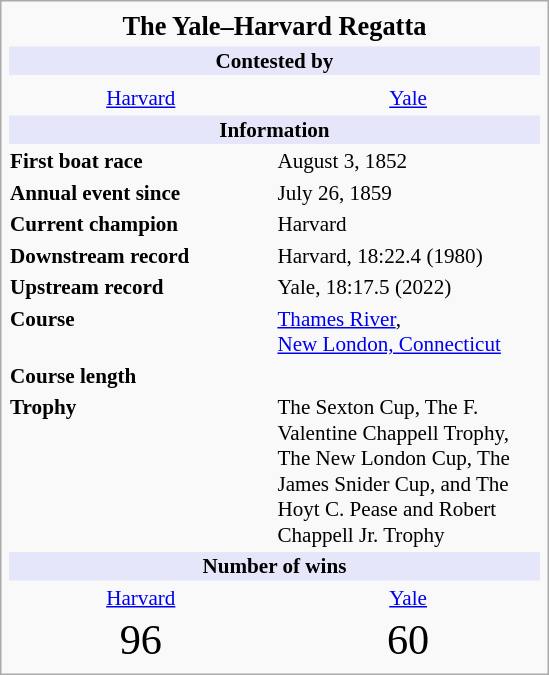<table class="infobox" style="width: 26em; font-size: 88%;">
<tr>
<td colspan="2" style="text-align: center; font-size: 125%;"><strong>The Yale–Harvard Regatta</strong></td>
</tr>
<tr>
<td colspan="2" style="text-align: center; font-size: 100%; background:lavender;"><strong>Contested by</strong></td>
</tr>
<tr>
<td style="width:50%; vertical-align:middle; text-align:center;"></td>
<td style="width:50%; vertical-align:middle; text-align:center;"></td>
</tr>
<tr>
<td style="text-align:center;"><a href='#'>Harvard</a></td>
<td style="text-align:center;"><a href='#'>Yale</a></td>
</tr>
<tr>
<td colspan="2" style="text-align: center; font-size: 100%; background:lavender;"><strong>Information</strong></td>
</tr>
<tr>
<td><strong>First boat race</strong></td>
<td>August 3, 1852</td>
</tr>
<tr>
<td><strong>Annual event since</strong></td>
<td>July 26, 1859</td>
</tr>
<tr>
<td><strong>Current champion</strong></td>
<td>Harvard</td>
</tr>
<tr>
<td><strong>Downstream record</strong></td>
<td>Harvard, 18:22.4 (1980)</td>
</tr>
<tr>
<td><strong>Upstream record</strong></td>
<td>Yale, 18:17.5 (2022)</td>
</tr>
<tr>
<td><strong>Course</strong></td>
<td><a href='#'>Thames River</a>,<br> <a href='#'>New London, Connecticut</a></td>
</tr>
<tr>
<td><strong>Course length</strong></td>
<td></td>
</tr>
<tr>
<td><strong>Trophy</strong></td>
<td>The Sexton Cup, The F. Valentine Chappell Trophy, The New London Cup, The James Snider Cup, and The Hoyt C. Pease and Robert Chappell Jr. Trophy</td>
</tr>
<tr>
<td colspan="2" style="text-align: center; font-size: 100%; background:lavender;"><strong>Number of wins</strong></td>
</tr>
<tr>
<td style="text-align:center;"><a href='#'>Harvard</a></td>
<td style="text-align:center;"><a href='#'>Yale</a></td>
</tr>
<tr>
<td style="text-align:center;font-size: 200%;">96</td>
<td style="text-align:center;font-size: 200%;">60</td>
</tr>
</table>
